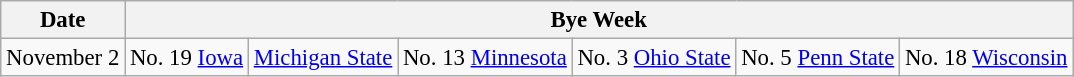<table class="wikitable" style="font-size:95%;">
<tr>
<th>Date</th>
<th colspan="6">Bye Week</th>
</tr>
<tr>
<td>November 2</td>
<td>No. 19 <a href='#'>Iowa</a></td>
<td><a href='#'>Michigan State</a></td>
<td>No. 13 <a href='#'>Minnesota</a></td>
<td>No. 3 <a href='#'>Ohio State</a></td>
<td>No. 5 <a href='#'>Penn State</a></td>
<td>No. 18 <a href='#'>Wisconsin</a></td>
</tr>
</table>
